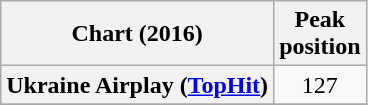<table class="wikitable plainrowheaders" style="text-align:center">
<tr>
<th scope="col">Chart (2016)</th>
<th scope="col">Peak<br>position</th>
</tr>
<tr>
<th scope="row">Ukraine Airplay (<a href='#'>TopHit</a>)</th>
<td>127</td>
</tr>
<tr>
</tr>
</table>
